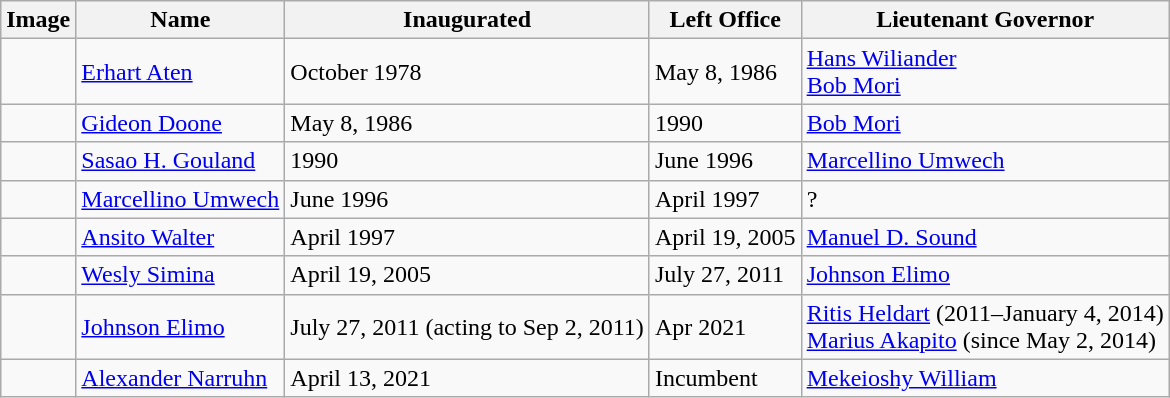<table class="wikitable">
<tr>
<th>Image</th>
<th>Name</th>
<th>Inaugurated</th>
<th>Left Office</th>
<th>Lieutenant Governor</th>
</tr>
<tr>
<td></td>
<td><a href='#'>Erhart Aten</a></td>
<td>October 1978</td>
<td>May 8, 1986</td>
<td><a href='#'>Hans Wiliander</a><br><a href='#'>Bob Mori</a></td>
</tr>
<tr>
<td></td>
<td><a href='#'>Gideon Doone</a></td>
<td>May 8, 1986</td>
<td>1990</td>
<td><a href='#'>Bob Mori</a></td>
</tr>
<tr>
<td></td>
<td><a href='#'>Sasao H. Gouland</a></td>
<td>1990</td>
<td>June 1996</td>
<td><a href='#'>Marcellino Umwech</a></td>
</tr>
<tr>
<td></td>
<td><a href='#'>Marcellino Umwech</a></td>
<td>June 1996</td>
<td>April 1997</td>
<td>?</td>
</tr>
<tr>
<td></td>
<td><a href='#'>Ansito Walter</a></td>
<td>April 1997</td>
<td>April 19, 2005</td>
<td><a href='#'>Manuel D. Sound</a></td>
</tr>
<tr>
<td></td>
<td><a href='#'>Wesly Simina</a></td>
<td>April 19, 2005</td>
<td>July 27, 2011</td>
<td><a href='#'>Johnson Elimo</a></td>
</tr>
<tr>
<td></td>
<td><a href='#'>Johnson Elimo</a></td>
<td>July 27, 2011 (acting to  Sep 2, 2011)</td>
<td>Apr 2021</td>
<td><a href='#'>Ritis Heldart</a> (2011–January 4, 2014)<br><a href='#'>Marius Akapito</a> (since May 2, 2014)</td>
</tr>
<tr>
<td></td>
<td><a href='#'>Alexander Narruhn</a></td>
<td>April 13, 2021</td>
<td>Incumbent</td>
<td><a href='#'>Mekeioshy William</a></td>
</tr>
</table>
